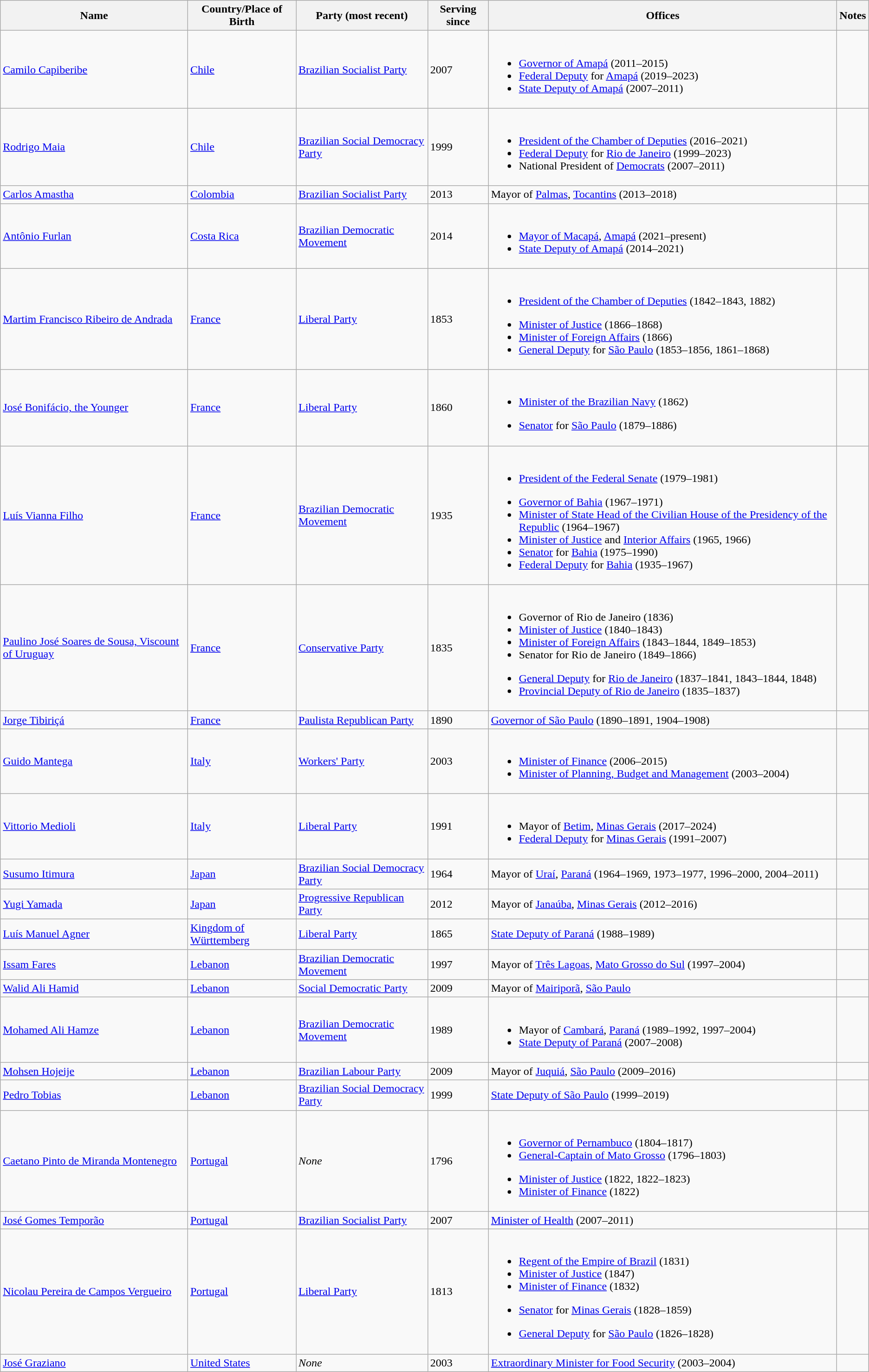<table class="wikitable sortable">
<tr>
<th>Name</th>
<th>Country/Place of Birth</th>
<th>Party (most recent)</th>
<th>Serving since</th>
<th>Offices</th>
<th>Notes</th>
</tr>
<tr>
<td><a href='#'>Camilo Capiberibe</a></td>
<td> <a href='#'>Chile</a></td>
<td><a href='#'>Brazilian Socialist Party</a></td>
<td>2007</td>
<td><br><ul><li><a href='#'>Governor of Amapá</a> (2011–2015)</li><li><a href='#'>Federal Deputy</a> for <a href='#'>Amapá</a> (2019–2023)</li><li><a href='#'>State Deputy of Amapá</a> (2007–2011)</li></ul></td>
<td></td>
</tr>
<tr>
<td><a href='#'>Rodrigo Maia</a></td>
<td> <a href='#'>Chile</a></td>
<td><a href='#'>Brazilian Social Democracy Party</a></td>
<td>1999</td>
<td><br><ul><li><a href='#'>President of the Chamber of Deputies</a> (2016–2021)</li><li><a href='#'>Federal Deputy</a> for <a href='#'>Rio de Janeiro</a> (1999–2023)</li><li>National President of <a href='#'>Democrats</a> (2007–2011)</li></ul></td>
<td></td>
</tr>
<tr>
<td><a href='#'>Carlos Amastha</a></td>
<td> <a href='#'>Colombia</a></td>
<td><a href='#'>Brazilian Socialist Party</a></td>
<td>2013</td>
<td>Mayor of <a href='#'>Palmas</a>, <a href='#'>Tocantins</a> (2013–2018)</td>
<td></td>
</tr>
<tr>
<td><a href='#'>Antônio Furlan</a></td>
<td> <a href='#'>Costa Rica</a></td>
<td><a href='#'>Brazilian Democratic Movement</a></td>
<td>2014</td>
<td><br><ul><li><a href='#'>Mayor of Macapá</a>, <a href='#'>Amapá</a> (2021–present)</li><li><a href='#'>State Deputy of Amapá</a> (2014–2021)</li></ul></td>
<td></td>
</tr>
<tr>
<td><a href='#'>Martim Francisco Ribeiro de Andrada</a></td>
<td> <a href='#'>France</a></td>
<td><a href='#'>Liberal Party</a></td>
<td>1853</td>
<td><br><ul><li><a href='#'>President of the Chamber of Deputies</a> (1842–1843, 1882)</li></ul><ul><li><a href='#'>Minister of Justice</a> (1866–1868)</li><li><a href='#'>Minister of Foreign Affairs</a> (1866)</li><li><a href='#'>General Deputy</a> for <a href='#'>São Paulo</a> (1853–1856, 1861–1868)</li></ul></td>
<td></td>
</tr>
<tr>
<td><a href='#'>José Bonifácio, the Younger</a></td>
<td> <a href='#'>France</a></td>
<td><a href='#'>Liberal Party</a></td>
<td>1860</td>
<td><br><ul><li><a href='#'>Minister of the Brazilian Navy</a> (1862)</li></ul><ul><li><a href='#'>Senator</a> for <a href='#'>São Paulo</a> (1879–1886)</li></ul></td>
<td></td>
</tr>
<tr>
<td><a href='#'>Luís Vianna Filho</a></td>
<td> <a href='#'>France</a></td>
<td><a href='#'>Brazilian Democratic Movement</a></td>
<td>1935</td>
<td><br><ul><li><a href='#'>President of the Federal Senate</a> (1979–1981)</li></ul><ul><li><a href='#'>Governor of Bahia</a> (1967–1971)</li><li><a href='#'>Minister of State Head of the Civilian House of the Presidency of the Republic</a> (1964–1967)</li><li><a href='#'>Minister of Justice</a> and <a href='#'>Interior Affairs</a> (1965, 1966)</li><li><a href='#'>Senator</a> for <a href='#'>Bahia</a> (1975–1990)</li><li><a href='#'>Federal Deputy</a> for <a href='#'>Bahia</a> (1935–1967)</li></ul></td>
<td></td>
</tr>
<tr>
<td><a href='#'>Paulino José Soares de Sousa, Viscount of Uruguay</a></td>
<td> <a href='#'>France</a></td>
<td><a href='#'>Conservative Party</a></td>
<td>1835</td>
<td><br><ul><li>Governor of Rio de Janeiro (1836)</li><li><a href='#'>Minister of Justice</a> (1840–1843)</li><li><a href='#'>Minister of Foreign Affairs</a> (1843–1844, 1849–1853)</li><li>Senator for Rio de Janeiro (1849–1866)</li></ul><ul><li><a href='#'>General Deputy</a> for <a href='#'>Rio de Janeiro</a> (1837–1841, 1843–1844, 1848)</li><li><a href='#'>Provincial Deputy of Rio de Janeiro</a> (1835–1837)</li></ul></td>
<td></td>
</tr>
<tr>
<td><a href='#'>Jorge Tibiriçá</a></td>
<td> <a href='#'>France</a></td>
<td><a href='#'>Paulista Republican Party</a></td>
<td>1890</td>
<td><a href='#'>Governor of São Paulo</a> (1890–1891, 1904–1908)</td>
<td></td>
</tr>
<tr>
<td><a href='#'>Guido Mantega</a></td>
<td> <a href='#'>Italy</a></td>
<td><a href='#'>Workers' Party</a></td>
<td>2003</td>
<td><br><ul><li><a href='#'>Minister of Finance</a> (2006–2015)</li><li><a href='#'>Minister of Planning, Budget and Management</a> (2003–2004)</li></ul></td>
<td></td>
</tr>
<tr>
<td><a href='#'>Vittorio Medioli</a></td>
<td> <a href='#'>Italy</a></td>
<td><a href='#'>Liberal Party</a></td>
<td>1991</td>
<td><br><ul><li>Mayor of <a href='#'>Betim</a>, <a href='#'>Minas Gerais</a> (2017–2024)</li><li><a href='#'>Federal Deputy</a> for <a href='#'>Minas Gerais</a> (1991–2007)</li></ul></td>
<td></td>
</tr>
<tr>
<td><a href='#'>Susumo Itimura</a></td>
<td> <a href='#'>Japan</a></td>
<td><a href='#'>Brazilian Social Democracy Party</a></td>
<td>1964</td>
<td>Mayor of <a href='#'>Uraí</a>, <a href='#'>Paraná</a> (1964–1969, 1973–1977, 1996–2000, 2004–2011)</td>
<td></td>
</tr>
<tr>
<td><a href='#'>Yugi Yamada</a></td>
<td> <a href='#'>Japan</a></td>
<td><a href='#'>Progressive Republican Party</a></td>
<td>2012</td>
<td>Mayor of <a href='#'>Janaúba</a>, <a href='#'>Minas Gerais</a> (2012–2016)</td>
<td></td>
</tr>
<tr>
<td><a href='#'>Luís Manuel Agner</a></td>
<td> <a href='#'>Kingdom of Württemberg</a></td>
<td><a href='#'>Liberal Party</a></td>
<td>1865</td>
<td><a href='#'>State Deputy of Paraná</a> (1988–1989)</td>
<td></td>
</tr>
<tr>
<td><a href='#'>Issam Fares</a></td>
<td> <a href='#'>Lebanon</a></td>
<td><a href='#'>Brazilian Democratic Movement</a></td>
<td>1997</td>
<td>Mayor of <a href='#'>Três Lagoas</a>, <a href='#'>Mato Grosso do Sul</a> (1997–2004)</td>
<td></td>
</tr>
<tr>
<td><a href='#'>Walid Ali Hamid</a></td>
<td> <a href='#'>Lebanon</a></td>
<td><a href='#'>Social Democratic Party</a></td>
<td>2009</td>
<td>Mayor of <a href='#'>Mairiporã</a>, <a href='#'>São Paulo</a></td>
<td></td>
</tr>
<tr>
<td><a href='#'>Mohamed Ali Hamze</a></td>
<td> <a href='#'>Lebanon</a></td>
<td><a href='#'>Brazilian Democratic Movement</a></td>
<td>1989</td>
<td><br><ul><li>Mayor of <a href='#'>Cambará</a>, <a href='#'>Paraná</a> (1989–1992, 1997–2004)</li><li><a href='#'>State Deputy of Paraná</a> (2007–2008)</li></ul></td>
<td></td>
</tr>
<tr>
<td><a href='#'>Mohsen Hojeije</a></td>
<td> <a href='#'>Lebanon</a></td>
<td><a href='#'>Brazilian Labour Party</a></td>
<td>2009</td>
<td>Mayor of <a href='#'>Juquiá</a>, <a href='#'>São Paulo</a> (2009–2016)</td>
<td></td>
</tr>
<tr>
<td><a href='#'>Pedro Tobias</a></td>
<td> <a href='#'>Lebanon</a></td>
<td><a href='#'>Brazilian Social Democracy Party</a></td>
<td>1999</td>
<td><a href='#'>State Deputy of São Paulo</a> (1999–2019)</td>
<td></td>
</tr>
<tr>
<td><a href='#'>Caetano Pinto de Miranda Montenegro</a></td>
<td> <a href='#'>Portugal</a></td>
<td><em>None</em></td>
<td>1796</td>
<td><br><ul><li><a href='#'>Governor of Pernambuco</a> (1804–1817)</li><li><a href='#'>General-Captain of Mato Grosso</a> (1796–1803)</li></ul><ul><li><a href='#'>Minister of Justice</a> (1822, 1822–1823)</li><li><a href='#'>Minister of Finance</a> (1822)</li></ul></td>
<td></td>
</tr>
<tr>
<td><a href='#'>José Gomes Temporão</a></td>
<td> <a href='#'>Portugal</a></td>
<td><a href='#'>Brazilian Socialist Party</a></td>
<td>2007</td>
<td><a href='#'>Minister of Health</a> (2007–2011)</td>
<td></td>
</tr>
<tr>
<td><a href='#'>Nicolau Pereira de Campos Vergueiro</a></td>
<td> <a href='#'>Portugal</a></td>
<td><a href='#'>Liberal Party</a></td>
<td>1813</td>
<td><br><ul><li><a href='#'>Regent of the Empire of Brazil</a> (1831)</li><li><a href='#'>Minister of Justice</a> (1847)</li><li><a href='#'>Minister of Finance</a> (1832)</li></ul><ul><li><a href='#'>Senator</a> for <a href='#'>Minas Gerais</a> (1828–1859)</li></ul><ul><li><a href='#'>General Deputy</a> for <a href='#'>São Paulo</a> (1826–1828)</li></ul></td>
<td></td>
</tr>
<tr>
<td><a href='#'>José Graziano</a></td>
<td> <a href='#'>United States</a></td>
<td><em>None</em></td>
<td>2003</td>
<td><a href='#'>Extraordinary Minister for Food Security</a> (2003–2004)</td>
<td></td>
</tr>
</table>
